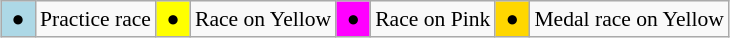<table class="wikitable" style="margin:0.5em auto; font-size:90%;position:relative;">
<tr>
<td bgcolor=LightBlue align=center> ● </td>
<td>Practice race</td>
<td bgcolor=Yellow  align=center> ● </td>
<td>Race on Yellow</td>
<td bgcolor=Fuchsia  align=center> ● </td>
<td>Race on Pink</td>
<td bgcolor=Gold align=center> ● </td>
<td>Medal race on Yellow</td>
</tr>
</table>
